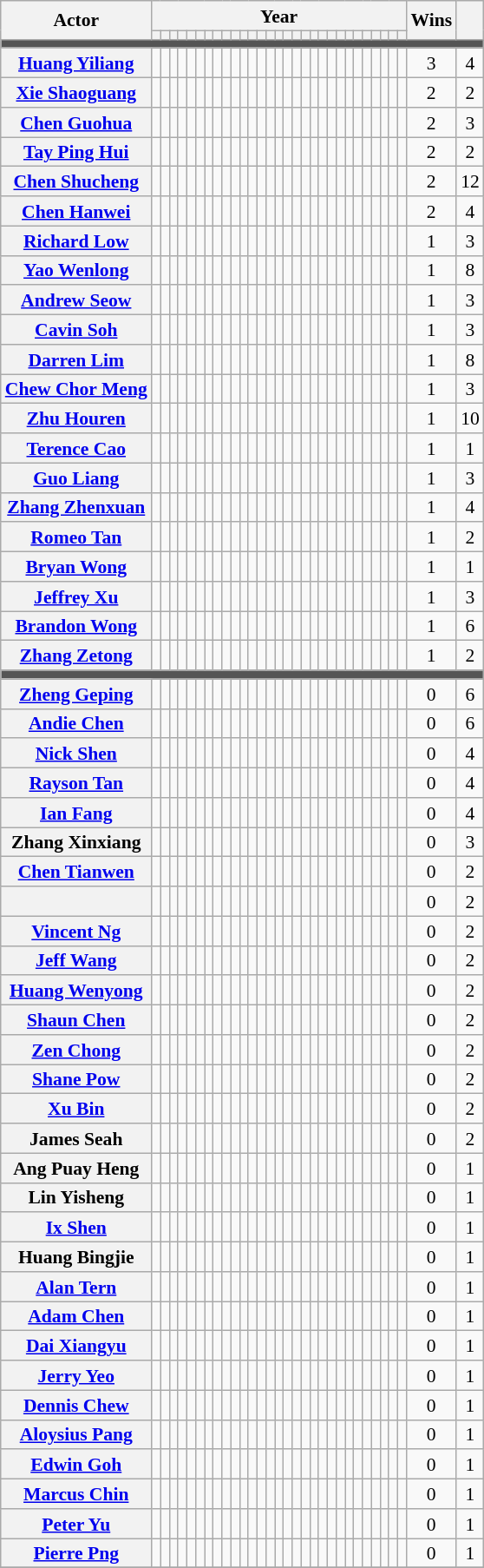<table class="wikitable" style="text-align:center; font-size:90%; line-height:16px; ">
<tr>
<th rowspan=2>Actor</th>
<th colspan=29>Year</th>
<th rowspan=2>Wins</th>
<th rowspan=2></th>
</tr>
<tr>
<th></th>
<th></th>
<th></th>
<th></th>
<th></th>
<th></th>
<th></th>
<th></th>
<th></th>
<th></th>
<th></th>
<th></th>
<th></th>
<th></th>
<th></th>
<th></th>
<th></th>
<th></th>
<th></th>
<th></th>
<th></th>
<th></th>
<th></th>
<th></th>
<th></th>
<th></th>
<th></th>
<th></th>
<th></th>
</tr>
<tr>
<td colspan="32" style="background:#555"></td>
</tr>
<tr>
<th><a href='#'>Huang Yiliang</a></th>
<td></td>
<td></td>
<td></td>
<td></td>
<td></td>
<td></td>
<td></td>
<td></td>
<td></td>
<td></td>
<td></td>
<td></td>
<td></td>
<td></td>
<td></td>
<td></td>
<td></td>
<td></td>
<td></td>
<td></td>
<td></td>
<td></td>
<td></td>
<td></td>
<td></td>
<td></td>
<td></td>
<td></td>
<td></td>
<td>3</td>
<td>4</td>
</tr>
<tr>
<th><a href='#'>Xie Shaoguang</a></th>
<td></td>
<td></td>
<td></td>
<td></td>
<td></td>
<td></td>
<td></td>
<td></td>
<td></td>
<td></td>
<td></td>
<td></td>
<td></td>
<td></td>
<td></td>
<td></td>
<td></td>
<td></td>
<td></td>
<td></td>
<td></td>
<td></td>
<td></td>
<td></td>
<td></td>
<td></td>
<td></td>
<td></td>
<td></td>
<td>2</td>
<td>2</td>
</tr>
<tr>
<th><a href='#'>Chen Guohua</a></th>
<td></td>
<td></td>
<td></td>
<td></td>
<td></td>
<td></td>
<td></td>
<td></td>
<td></td>
<td></td>
<td></td>
<td></td>
<td></td>
<td></td>
<td></td>
<td></td>
<td></td>
<td></td>
<td></td>
<td></td>
<td></td>
<td></td>
<td></td>
<td></td>
<td></td>
<td></td>
<td></td>
<td></td>
<td></td>
<td>2</td>
<td>3</td>
</tr>
<tr>
<th><a href='#'>Tay Ping Hui</a></th>
<td></td>
<td></td>
<td></td>
<td></td>
<td></td>
<td></td>
<td></td>
<td></td>
<td></td>
<td></td>
<td></td>
<td></td>
<td></td>
<td></td>
<td></td>
<td></td>
<td></td>
<td></td>
<td></td>
<td></td>
<td></td>
<td></td>
<td></td>
<td></td>
<td></td>
<td></td>
<td></td>
<td></td>
<td></td>
<td>2</td>
<td>2</td>
</tr>
<tr>
<th><a href='#'>Chen Shucheng</a></th>
<td></td>
<td></td>
<td></td>
<td></td>
<td></td>
<td></td>
<td></td>
<td></td>
<td></td>
<td></td>
<td></td>
<td></td>
<td></td>
<td></td>
<td></td>
<td></td>
<td></td>
<td></td>
<td></td>
<td></td>
<td></td>
<td></td>
<td></td>
<td></td>
<td></td>
<td></td>
<td></td>
<td></td>
<td></td>
<td>2</td>
<td>12</td>
</tr>
<tr>
<th><a href='#'>Chen Hanwei</a></th>
<td></td>
<td></td>
<td></td>
<td></td>
<td></td>
<td></td>
<td></td>
<td></td>
<td></td>
<td></td>
<td></td>
<td></td>
<td></td>
<td></td>
<td></td>
<td></td>
<td></td>
<td></td>
<td></td>
<td></td>
<td></td>
<td></td>
<td></td>
<td></td>
<td></td>
<td></td>
<td></td>
<td></td>
<td></td>
<td>2</td>
<td>4</td>
</tr>
<tr>
<th><a href='#'>Richard Low</a></th>
<td></td>
<td></td>
<td></td>
<td></td>
<td></td>
<td></td>
<td></td>
<td></td>
<td></td>
<td></td>
<td></td>
<td></td>
<td></td>
<td></td>
<td></td>
<td></td>
<td></td>
<td></td>
<td></td>
<td></td>
<td></td>
<td></td>
<td></td>
<td></td>
<td></td>
<td></td>
<td></td>
<td></td>
<td></td>
<td>1</td>
<td>3</td>
</tr>
<tr>
<th><a href='#'>Yao Wenlong</a></th>
<td></td>
<td></td>
<td></td>
<td></td>
<td></td>
<td></td>
<td></td>
<td></td>
<td></td>
<td></td>
<td></td>
<td></td>
<td></td>
<td></td>
<td></td>
<td></td>
<td></td>
<td></td>
<td></td>
<td></td>
<td></td>
<td></td>
<td></td>
<td></td>
<td></td>
<td></td>
<td></td>
<td></td>
<td></td>
<td>1</td>
<td>8</td>
</tr>
<tr>
<th><a href='#'>Andrew Seow</a></th>
<td></td>
<td></td>
<td></td>
<td></td>
<td></td>
<td></td>
<td></td>
<td></td>
<td></td>
<td></td>
<td></td>
<td></td>
<td></td>
<td></td>
<td></td>
<td></td>
<td></td>
<td></td>
<td></td>
<td></td>
<td></td>
<td></td>
<td></td>
<td></td>
<td></td>
<td></td>
<td></td>
<td></td>
<td></td>
<td>1</td>
<td>3</td>
</tr>
<tr>
<th><a href='#'>Cavin Soh</a></th>
<td></td>
<td></td>
<td></td>
<td></td>
<td></td>
<td></td>
<td></td>
<td></td>
<td></td>
<td></td>
<td></td>
<td></td>
<td></td>
<td></td>
<td></td>
<td></td>
<td></td>
<td></td>
<td></td>
<td></td>
<td></td>
<td></td>
<td></td>
<td></td>
<td></td>
<td></td>
<td></td>
<td></td>
<td></td>
<td>1</td>
<td>3</td>
</tr>
<tr>
<th><a href='#'>Darren Lim</a></th>
<td></td>
<td></td>
<td></td>
<td></td>
<td></td>
<td></td>
<td></td>
<td></td>
<td></td>
<td></td>
<td></td>
<td></td>
<td></td>
<td></td>
<td></td>
<td></td>
<td></td>
<td></td>
<td></td>
<td></td>
<td></td>
<td></td>
<td></td>
<td></td>
<td></td>
<td></td>
<td></td>
<td></td>
<td></td>
<td>1</td>
<td>8</td>
</tr>
<tr>
<th><a href='#'>Chew Chor Meng</a></th>
<td></td>
<td></td>
<td></td>
<td></td>
<td></td>
<td></td>
<td></td>
<td></td>
<td></td>
<td></td>
<td></td>
<td></td>
<td></td>
<td></td>
<td></td>
<td></td>
<td></td>
<td></td>
<td></td>
<td></td>
<td></td>
<td></td>
<td></td>
<td></td>
<td></td>
<td></td>
<td></td>
<td></td>
<td></td>
<td>1</td>
<td>3</td>
</tr>
<tr>
<th><a href='#'>Zhu Houren</a></th>
<td></td>
<td></td>
<td></td>
<td></td>
<td></td>
<td></td>
<td></td>
<td></td>
<td></td>
<td></td>
<td></td>
<td></td>
<td></td>
<td></td>
<td></td>
<td></td>
<td></td>
<td></td>
<td></td>
<td></td>
<td></td>
<td></td>
<td></td>
<td></td>
<td></td>
<td></td>
<td></td>
<td></td>
<td></td>
<td>1</td>
<td>10</td>
</tr>
<tr>
<th><a href='#'>Terence Cao</a></th>
<td></td>
<td></td>
<td></td>
<td></td>
<td></td>
<td></td>
<td></td>
<td></td>
<td></td>
<td></td>
<td></td>
<td></td>
<td></td>
<td></td>
<td></td>
<td></td>
<td></td>
<td></td>
<td></td>
<td></td>
<td></td>
<td></td>
<td></td>
<td></td>
<td></td>
<td></td>
<td></td>
<td></td>
<td></td>
<td>1</td>
<td>1</td>
</tr>
<tr>
<th><a href='#'>Guo Liang</a></th>
<td></td>
<td></td>
<td></td>
<td></td>
<td></td>
<td></td>
<td></td>
<td></td>
<td></td>
<td></td>
<td></td>
<td></td>
<td></td>
<td></td>
<td></td>
<td></td>
<td></td>
<td></td>
<td></td>
<td></td>
<td></td>
<td></td>
<td></td>
<td></td>
<td></td>
<td></td>
<td></td>
<td></td>
<td></td>
<td>1</td>
<td>3</td>
</tr>
<tr>
<th><a href='#'>Zhang Zhenxuan</a></th>
<td></td>
<td></td>
<td></td>
<td></td>
<td></td>
<td></td>
<td></td>
<td></td>
<td></td>
<td></td>
<td></td>
<td></td>
<td></td>
<td></td>
<td></td>
<td></td>
<td></td>
<td></td>
<td></td>
<td></td>
<td></td>
<td></td>
<td></td>
<td></td>
<td></td>
<td></td>
<td></td>
<td></td>
<td></td>
<td>1</td>
<td>4</td>
</tr>
<tr>
<th><a href='#'>Romeo Tan</a></th>
<td></td>
<td></td>
<td></td>
<td></td>
<td></td>
<td></td>
<td></td>
<td></td>
<td></td>
<td></td>
<td></td>
<td></td>
<td></td>
<td></td>
<td></td>
<td></td>
<td></td>
<td></td>
<td></td>
<td></td>
<td></td>
<td></td>
<td></td>
<td></td>
<td></td>
<td></td>
<td></td>
<td></td>
<td></td>
<td>1</td>
<td>2</td>
</tr>
<tr>
<th><a href='#'>Bryan Wong</a></th>
<td></td>
<td></td>
<td></td>
<td></td>
<td></td>
<td></td>
<td></td>
<td></td>
<td></td>
<td></td>
<td></td>
<td></td>
<td></td>
<td></td>
<td></td>
<td></td>
<td></td>
<td></td>
<td></td>
<td></td>
<td></td>
<td></td>
<td></td>
<td></td>
<td></td>
<td></td>
<td></td>
<td></td>
<td></td>
<td>1</td>
<td>1</td>
</tr>
<tr>
<th><a href='#'>Jeffrey Xu</a></th>
<td></td>
<td></td>
<td></td>
<td></td>
<td></td>
<td></td>
<td></td>
<td></td>
<td></td>
<td></td>
<td></td>
<td></td>
<td></td>
<td></td>
<td></td>
<td></td>
<td></td>
<td></td>
<td></td>
<td></td>
<td></td>
<td></td>
<td></td>
<td></td>
<td></td>
<td></td>
<td></td>
<td></td>
<td></td>
<td>1</td>
<td>3</td>
</tr>
<tr>
<th><a href='#'>Brandon Wong</a></th>
<td></td>
<td></td>
<td></td>
<td></td>
<td></td>
<td></td>
<td></td>
<td></td>
<td></td>
<td></td>
<td></td>
<td></td>
<td></td>
<td></td>
<td></td>
<td></td>
<td></td>
<td></td>
<td></td>
<td></td>
<td></td>
<td></td>
<td></td>
<td></td>
<td></td>
<td></td>
<td></td>
<td></td>
<td></td>
<td>1</td>
<td>6</td>
</tr>
<tr>
<th><a href='#'>Zhang Zetong</a></th>
<td></td>
<td></td>
<td></td>
<td></td>
<td></td>
<td></td>
<td></td>
<td></td>
<td></td>
<td></td>
<td></td>
<td></td>
<td></td>
<td></td>
<td></td>
<td></td>
<td></td>
<td></td>
<td></td>
<td></td>
<td></td>
<td></td>
<td></td>
<td></td>
<td></td>
<td></td>
<td></td>
<td></td>
<td></td>
<td>1</td>
<td>2</td>
</tr>
<tr>
<td colspan="32" style="background:#555"></td>
</tr>
<tr>
<th><a href='#'>Zheng Geping</a></th>
<td></td>
<td></td>
<td></td>
<td></td>
<td></td>
<td></td>
<td></td>
<td></td>
<td></td>
<td></td>
<td></td>
<td></td>
<td></td>
<td></td>
<td></td>
<td></td>
<td></td>
<td></td>
<td></td>
<td></td>
<td></td>
<td></td>
<td></td>
<td></td>
<td></td>
<td></td>
<td></td>
<td></td>
<td></td>
<td>0</td>
<td>6</td>
</tr>
<tr>
<th><a href='#'>Andie Chen</a></th>
<td></td>
<td></td>
<td></td>
<td></td>
<td></td>
<td></td>
<td></td>
<td></td>
<td></td>
<td></td>
<td></td>
<td></td>
<td></td>
<td></td>
<td></td>
<td></td>
<td></td>
<td></td>
<td></td>
<td></td>
<td></td>
<td></td>
<td></td>
<td></td>
<td></td>
<td></td>
<td></td>
<td></td>
<td></td>
<td>0</td>
<td>6</td>
</tr>
<tr>
<th><a href='#'>Nick Shen</a></th>
<td></td>
<td></td>
<td></td>
<td></td>
<td></td>
<td></td>
<td></td>
<td></td>
<td></td>
<td></td>
<td></td>
<td></td>
<td></td>
<td></td>
<td></td>
<td></td>
<td></td>
<td></td>
<td></td>
<td></td>
<td></td>
<td></td>
<td></td>
<td></td>
<td></td>
<td></td>
<td></td>
<td></td>
<td></td>
<td>0</td>
<td>4</td>
</tr>
<tr>
<th><a href='#'>Rayson Tan</a></th>
<td></td>
<td></td>
<td></td>
<td></td>
<td></td>
<td></td>
<td></td>
<td></td>
<td></td>
<td></td>
<td></td>
<td></td>
<td></td>
<td></td>
<td></td>
<td></td>
<td></td>
<td></td>
<td></td>
<td></td>
<td></td>
<td></td>
<td></td>
<td></td>
<td></td>
<td></td>
<td></td>
<td></td>
<td></td>
<td>0</td>
<td>4</td>
</tr>
<tr>
<th><a href='#'>Ian Fang</a></th>
<td></td>
<td></td>
<td></td>
<td></td>
<td></td>
<td></td>
<td></td>
<td></td>
<td></td>
<td></td>
<td></td>
<td></td>
<td></td>
<td></td>
<td></td>
<td></td>
<td></td>
<td></td>
<td></td>
<td></td>
<td></td>
<td></td>
<td></td>
<td></td>
<td></td>
<td></td>
<td></td>
<td></td>
<td></td>
<td>0</td>
<td>4</td>
</tr>
<tr>
<th>Zhang Xinxiang</th>
<td></td>
<td></td>
<td></td>
<td></td>
<td></td>
<td></td>
<td></td>
<td></td>
<td></td>
<td></td>
<td></td>
<td></td>
<td></td>
<td></td>
<td></td>
<td></td>
<td></td>
<td></td>
<td></td>
<td></td>
<td></td>
<td></td>
<td></td>
<td></td>
<td></td>
<td></td>
<td></td>
<td></td>
<td></td>
<td>0</td>
<td>3</td>
</tr>
<tr>
<th><a href='#'>Chen Tianwen</a></th>
<td></td>
<td></td>
<td></td>
<td></td>
<td></td>
<td></td>
<td></td>
<td></td>
<td></td>
<td></td>
<td></td>
<td></td>
<td></td>
<td></td>
<td></td>
<td></td>
<td></td>
<td></td>
<td></td>
<td></td>
<td></td>
<td></td>
<td></td>
<td></td>
<td></td>
<td></td>
<td></td>
<td></td>
<td></td>
<td>0</td>
<td>2</td>
</tr>
<tr>
<th></th>
<td></td>
<td></td>
<td></td>
<td></td>
<td></td>
<td></td>
<td></td>
<td></td>
<td></td>
<td></td>
<td></td>
<td></td>
<td></td>
<td></td>
<td></td>
<td></td>
<td></td>
<td></td>
<td></td>
<td></td>
<td></td>
<td></td>
<td></td>
<td></td>
<td></td>
<td></td>
<td></td>
<td></td>
<td></td>
<td>0</td>
<td>2</td>
</tr>
<tr>
<th><a href='#'>Vincent Ng</a></th>
<td></td>
<td></td>
<td></td>
<td></td>
<td></td>
<td></td>
<td></td>
<td></td>
<td></td>
<td></td>
<td></td>
<td></td>
<td></td>
<td></td>
<td></td>
<td></td>
<td></td>
<td></td>
<td></td>
<td></td>
<td></td>
<td></td>
<td></td>
<td></td>
<td></td>
<td></td>
<td></td>
<td></td>
<td></td>
<td>0</td>
<td>2</td>
</tr>
<tr>
<th><a href='#'>Jeff Wang</a></th>
<td></td>
<td></td>
<td></td>
<td></td>
<td></td>
<td></td>
<td></td>
<td></td>
<td></td>
<td></td>
<td></td>
<td></td>
<td></td>
<td></td>
<td></td>
<td></td>
<td></td>
<td></td>
<td></td>
<td></td>
<td></td>
<td></td>
<td></td>
<td></td>
<td></td>
<td></td>
<td></td>
<td></td>
<td></td>
<td>0</td>
<td>2</td>
</tr>
<tr>
<th><a href='#'>Huang Wenyong</a></th>
<td></td>
<td></td>
<td></td>
<td></td>
<td></td>
<td></td>
<td></td>
<td></td>
<td></td>
<td></td>
<td></td>
<td></td>
<td></td>
<td></td>
<td></td>
<td></td>
<td></td>
<td></td>
<td></td>
<td></td>
<td></td>
<td></td>
<td></td>
<td></td>
<td></td>
<td></td>
<td></td>
<td></td>
<td></td>
<td>0</td>
<td>2</td>
</tr>
<tr>
<th><a href='#'>Shaun Chen</a></th>
<td></td>
<td></td>
<td></td>
<td></td>
<td></td>
<td></td>
<td></td>
<td></td>
<td></td>
<td></td>
<td></td>
<td></td>
<td></td>
<td></td>
<td></td>
<td></td>
<td></td>
<td></td>
<td></td>
<td></td>
<td></td>
<td></td>
<td></td>
<td></td>
<td></td>
<td></td>
<td></td>
<td></td>
<td></td>
<td>0</td>
<td>2</td>
</tr>
<tr>
<th><a href='#'>Zen Chong</a></th>
<td></td>
<td></td>
<td></td>
<td></td>
<td></td>
<td></td>
<td></td>
<td></td>
<td></td>
<td></td>
<td></td>
<td></td>
<td></td>
<td></td>
<td></td>
<td></td>
<td></td>
<td></td>
<td></td>
<td></td>
<td></td>
<td></td>
<td></td>
<td></td>
<td></td>
<td></td>
<td></td>
<td></td>
<td></td>
<td>0</td>
<td>2</td>
</tr>
<tr>
<th><a href='#'>Shane Pow</a></th>
<td></td>
<td></td>
<td></td>
<td></td>
<td></td>
<td></td>
<td></td>
<td></td>
<td></td>
<td></td>
<td></td>
<td></td>
<td></td>
<td></td>
<td></td>
<td></td>
<td></td>
<td></td>
<td></td>
<td></td>
<td></td>
<td></td>
<td></td>
<td></td>
<td></td>
<td></td>
<td></td>
<td></td>
<td></td>
<td>0</td>
<td>2</td>
</tr>
<tr>
<th><a href='#'>Xu Bin</a></th>
<td></td>
<td></td>
<td></td>
<td></td>
<td></td>
<td></td>
<td></td>
<td></td>
<td></td>
<td></td>
<td></td>
<td></td>
<td></td>
<td></td>
<td></td>
<td></td>
<td></td>
<td></td>
<td></td>
<td></td>
<td></td>
<td></td>
<td></td>
<td></td>
<td></td>
<td></td>
<td></td>
<td></td>
<td></td>
<td>0</td>
<td>2</td>
</tr>
<tr>
<th>James Seah</th>
<td></td>
<td></td>
<td></td>
<td></td>
<td></td>
<td></td>
<td></td>
<td></td>
<td></td>
<td></td>
<td></td>
<td></td>
<td></td>
<td></td>
<td></td>
<td></td>
<td></td>
<td></td>
<td></td>
<td></td>
<td></td>
<td></td>
<td></td>
<td></td>
<td></td>
<td></td>
<td></td>
<td></td>
<td></td>
<td>0</td>
<td>2</td>
</tr>
<tr>
<th>Ang Puay Heng</th>
<td></td>
<td></td>
<td></td>
<td></td>
<td></td>
<td></td>
<td></td>
<td></td>
<td></td>
<td></td>
<td></td>
<td></td>
<td></td>
<td></td>
<td></td>
<td></td>
<td></td>
<td></td>
<td></td>
<td></td>
<td></td>
<td></td>
<td></td>
<td></td>
<td></td>
<td></td>
<td></td>
<td></td>
<td></td>
<td>0</td>
<td>1</td>
</tr>
<tr>
<th>Lin Yisheng</th>
<td></td>
<td></td>
<td></td>
<td></td>
<td></td>
<td></td>
<td></td>
<td></td>
<td></td>
<td></td>
<td></td>
<td></td>
<td></td>
<td></td>
<td></td>
<td></td>
<td></td>
<td></td>
<td></td>
<td></td>
<td></td>
<td></td>
<td></td>
<td></td>
<td></td>
<td></td>
<td></td>
<td></td>
<td></td>
<td>0</td>
<td>1</td>
</tr>
<tr>
<th><a href='#'>Ix Shen</a></th>
<td></td>
<td></td>
<td></td>
<td></td>
<td></td>
<td></td>
<td></td>
<td></td>
<td></td>
<td></td>
<td></td>
<td></td>
<td></td>
<td></td>
<td></td>
<td></td>
<td></td>
<td></td>
<td></td>
<td></td>
<td></td>
<td></td>
<td></td>
<td></td>
<td></td>
<td></td>
<td></td>
<td></td>
<td></td>
<td>0</td>
<td>1</td>
</tr>
<tr>
<th>Huang Bingjie</th>
<td></td>
<td></td>
<td></td>
<td></td>
<td></td>
<td></td>
<td></td>
<td></td>
<td></td>
<td></td>
<td></td>
<td></td>
<td></td>
<td></td>
<td></td>
<td></td>
<td></td>
<td></td>
<td></td>
<td></td>
<td></td>
<td></td>
<td></td>
<td></td>
<td></td>
<td></td>
<td></td>
<td></td>
<td></td>
<td>0</td>
<td>1</td>
</tr>
<tr>
<th><a href='#'>Alan Tern</a></th>
<td></td>
<td></td>
<td></td>
<td></td>
<td></td>
<td></td>
<td></td>
<td></td>
<td></td>
<td></td>
<td></td>
<td></td>
<td></td>
<td></td>
<td></td>
<td></td>
<td></td>
<td></td>
<td></td>
<td></td>
<td></td>
<td></td>
<td></td>
<td></td>
<td></td>
<td></td>
<td></td>
<td></td>
<td></td>
<td>0</td>
<td>1</td>
</tr>
<tr>
<th><a href='#'>Adam Chen</a></th>
<td></td>
<td></td>
<td></td>
<td></td>
<td></td>
<td></td>
<td></td>
<td></td>
<td></td>
<td></td>
<td></td>
<td></td>
<td></td>
<td></td>
<td></td>
<td></td>
<td></td>
<td></td>
<td></td>
<td></td>
<td></td>
<td></td>
<td></td>
<td></td>
<td></td>
<td></td>
<td></td>
<td></td>
<td></td>
<td>0</td>
<td>1</td>
</tr>
<tr>
<th><a href='#'>Dai Xiangyu</a></th>
<td></td>
<td></td>
<td></td>
<td></td>
<td></td>
<td></td>
<td></td>
<td></td>
<td></td>
<td></td>
<td></td>
<td></td>
<td></td>
<td></td>
<td></td>
<td></td>
<td></td>
<td></td>
<td></td>
<td></td>
<td></td>
<td></td>
<td></td>
<td></td>
<td></td>
<td></td>
<td></td>
<td></td>
<td></td>
<td>0</td>
<td>1</td>
</tr>
<tr>
<th><a href='#'>Jerry Yeo</a></th>
<td></td>
<td></td>
<td></td>
<td></td>
<td></td>
<td></td>
<td></td>
<td></td>
<td></td>
<td></td>
<td></td>
<td></td>
<td></td>
<td></td>
<td></td>
<td></td>
<td></td>
<td></td>
<td></td>
<td></td>
<td></td>
<td></td>
<td></td>
<td></td>
<td></td>
<td></td>
<td></td>
<td></td>
<td></td>
<td>0</td>
<td>1</td>
</tr>
<tr>
<th><a href='#'>Dennis Chew</a></th>
<td></td>
<td></td>
<td></td>
<td></td>
<td></td>
<td></td>
<td></td>
<td></td>
<td></td>
<td></td>
<td></td>
<td></td>
<td></td>
<td></td>
<td></td>
<td></td>
<td></td>
<td></td>
<td></td>
<td></td>
<td></td>
<td></td>
<td></td>
<td></td>
<td></td>
<td></td>
<td></td>
<td></td>
<td></td>
<td>0</td>
<td>1</td>
</tr>
<tr>
<th><a href='#'>Aloysius Pang</a></th>
<td></td>
<td></td>
<td></td>
<td></td>
<td></td>
<td></td>
<td></td>
<td></td>
<td></td>
<td></td>
<td></td>
<td></td>
<td></td>
<td></td>
<td></td>
<td></td>
<td></td>
<td></td>
<td></td>
<td></td>
<td></td>
<td></td>
<td></td>
<td></td>
<td></td>
<td></td>
<td></td>
<td></td>
<td></td>
<td>0</td>
<td>1</td>
</tr>
<tr>
<th><a href='#'>Edwin Goh</a></th>
<td></td>
<td></td>
<td></td>
<td></td>
<td></td>
<td></td>
<td></td>
<td></td>
<td></td>
<td></td>
<td></td>
<td></td>
<td></td>
<td></td>
<td></td>
<td></td>
<td></td>
<td></td>
<td></td>
<td></td>
<td></td>
<td></td>
<td></td>
<td></td>
<td></td>
<td></td>
<td></td>
<td></td>
<td></td>
<td>0</td>
<td>1</td>
</tr>
<tr>
<th><a href='#'>Marcus Chin</a></th>
<td></td>
<td></td>
<td></td>
<td></td>
<td></td>
<td></td>
<td></td>
<td></td>
<td></td>
<td></td>
<td></td>
<td></td>
<td></td>
<td></td>
<td></td>
<td></td>
<td></td>
<td></td>
<td></td>
<td></td>
<td></td>
<td></td>
<td></td>
<td></td>
<td></td>
<td></td>
<td></td>
<td></td>
<td></td>
<td>0</td>
<td>1</td>
</tr>
<tr>
<th><a href='#'>Peter Yu</a></th>
<td></td>
<td></td>
<td></td>
<td></td>
<td></td>
<td></td>
<td></td>
<td></td>
<td></td>
<td></td>
<td></td>
<td></td>
<td></td>
<td></td>
<td></td>
<td></td>
<td></td>
<td></td>
<td></td>
<td></td>
<td></td>
<td></td>
<td></td>
<td></td>
<td></td>
<td></td>
<td></td>
<td></td>
<td></td>
<td>0</td>
<td>1</td>
</tr>
<tr>
<th><a href='#'>Pierre Png</a></th>
<td></td>
<td></td>
<td></td>
<td></td>
<td></td>
<td></td>
<td></td>
<td></td>
<td></td>
<td></td>
<td></td>
<td></td>
<td></td>
<td></td>
<td></td>
<td></td>
<td></td>
<td></td>
<td></td>
<td></td>
<td></td>
<td></td>
<td></td>
<td></td>
<td></td>
<td></td>
<td></td>
<td></td>
<td></td>
<td>0</td>
<td>1</td>
</tr>
<tr>
</tr>
</table>
